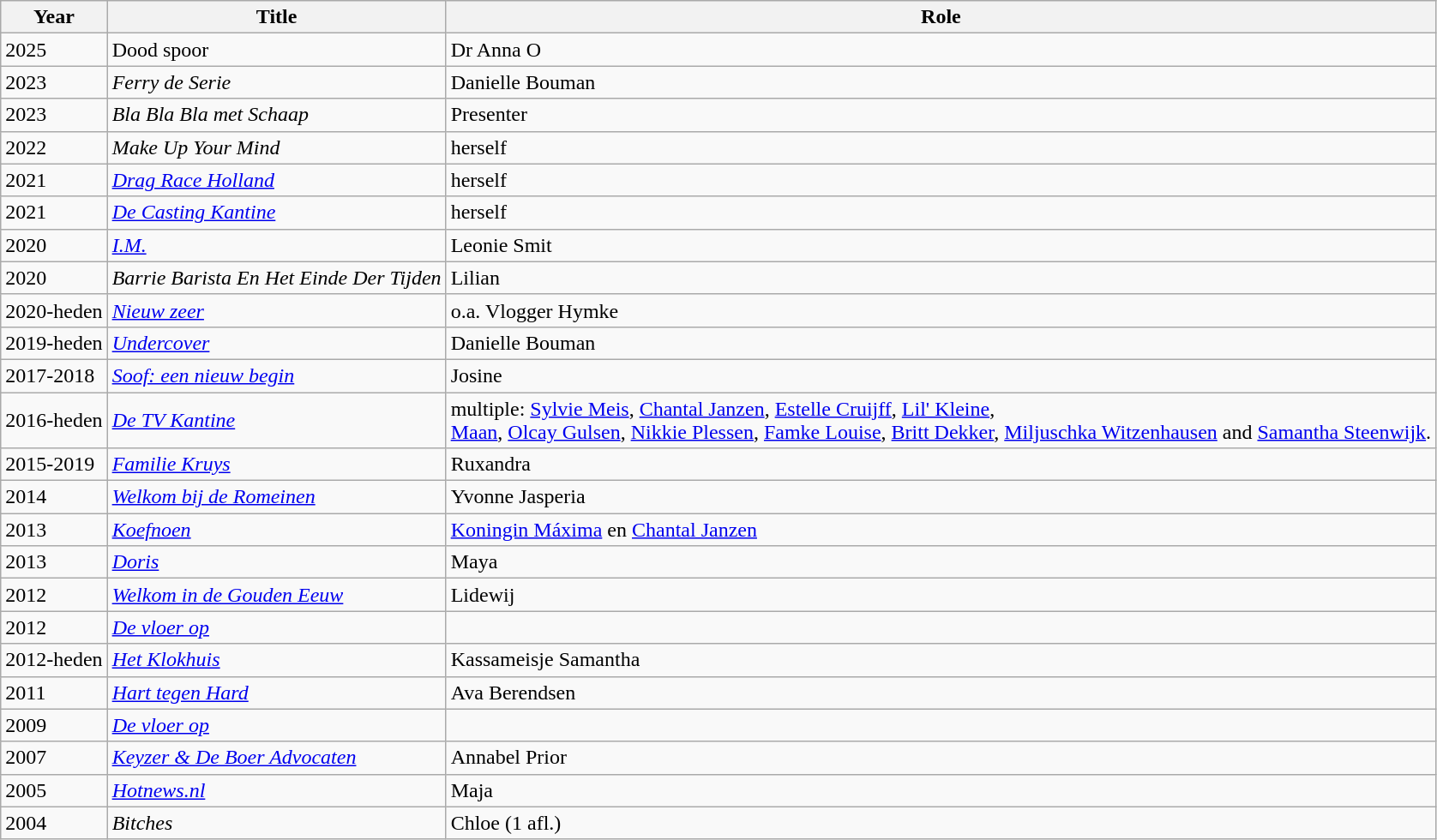<table class="wikitable">
<tr>
<th>Year</th>
<th>Title</th>
<th>Role</th>
</tr>
<tr>
<td>2025</td>
<td>Dood spoor</td>
<td>Dr Anna O</td>
</tr>
<tr>
<td>2023</td>
<td><em>Ferry de Serie</em></td>
<td>Danielle Bouman</td>
</tr>
<tr>
<td>2023</td>
<td><em>Bla Bla Bla met Schaap</em></td>
<td>Presenter</td>
</tr>
<tr>
<td>2022</td>
<td><em>Make Up Your Mind</em></td>
<td>herself</td>
</tr>
<tr>
<td>2021</td>
<td><em><a href='#'>Drag Race Holland</a></em></td>
<td>herself</td>
</tr>
<tr>
<td>2021</td>
<td><em><a href='#'>De Casting Kantine</a></em></td>
<td>herself</td>
</tr>
<tr>
<td>2020</td>
<td><em><a href='#'>I.M.</a></em></td>
<td>Leonie Smit</td>
</tr>
<tr>
<td>2020</td>
<td><em>Barrie Barista En Het Einde Der Tijden</em></td>
<td>Lilian</td>
</tr>
<tr>
<td>2020-heden</td>
<td><em><a href='#'>Nieuw zeer</a></em></td>
<td>o.a. Vlogger Hymke</td>
</tr>
<tr>
<td>2019-heden</td>
<td><em><a href='#'>Undercover</a></em></td>
<td>Danielle Bouman</td>
</tr>
<tr>
<td>2017-2018</td>
<td><em><a href='#'>Soof: een nieuw begin</a></em></td>
<td>Josine</td>
</tr>
<tr>
<td>2016-heden</td>
<td><em><a href='#'>De TV Kantine</a></em></td>
<td>multiple: <a href='#'>Sylvie Meis</a>, <a href='#'>Chantal Janzen</a>, <a href='#'>Estelle Cruijff</a>, <a href='#'>Lil' Kleine</a>,<br><a href='#'>Maan</a>, <a href='#'>Olcay Gulsen</a>, <a href='#'>Nikkie Plessen</a>, <a href='#'>Famke Louise</a>, <a href='#'>Britt Dekker</a>, <a href='#'>Miljuschka Witzenhausen</a> and <a href='#'>Samantha Steenwijk</a>.</td>
</tr>
<tr>
<td>2015-2019</td>
<td><em><a href='#'>Familie Kruys</a></em></td>
<td>Ruxandra</td>
</tr>
<tr>
<td>2014</td>
<td><em><a href='#'>Welkom bij de Romeinen</a></em></td>
<td>Yvonne Jasperia</td>
</tr>
<tr>
<td>2013</td>
<td><em><a href='#'>Koefnoen</a></em></td>
<td><a href='#'>Koningin Máxima</a> en <a href='#'>Chantal Janzen</a></td>
</tr>
<tr>
<td>2013</td>
<td><em><a href='#'>Doris</a></em></td>
<td>Maya</td>
</tr>
<tr>
<td>2012</td>
<td><em><a href='#'>Welkom in de Gouden Eeuw</a></em></td>
<td>Lidewij</td>
</tr>
<tr>
<td>2012</td>
<td><em><a href='#'>De vloer op</a></em></td>
<td></td>
</tr>
<tr>
<td>2012-heden</td>
<td><em><a href='#'>Het Klokhuis</a></em></td>
<td>Kassameisje Samantha</td>
</tr>
<tr>
<td>2011</td>
<td><em><a href='#'>Hart tegen Hard</a></em></td>
<td>Ava Berendsen</td>
</tr>
<tr>
<td>2009</td>
<td><em><a href='#'>De vloer op</a></em></td>
<td></td>
</tr>
<tr>
<td>2007</td>
<td><em><a href='#'>Keyzer & De Boer Advocaten</a></em></td>
<td>Annabel Prior</td>
</tr>
<tr>
<td>2005</td>
<td><em><a href='#'>Hotnews.nl</a></em></td>
<td>Maja</td>
</tr>
<tr>
<td>2004</td>
<td><em>Bitches</em></td>
<td>Chloe (1 afl.)</td>
</tr>
</table>
